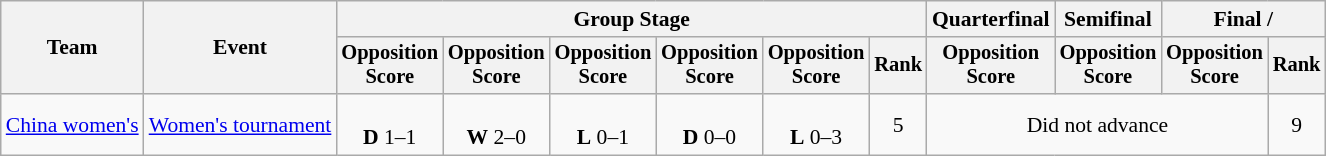<table class="wikitable" style="font-size:90%">
<tr>
<th rowspan=2>Team</th>
<th rowspan=2>Event</th>
<th colspan=6>Group Stage</th>
<th>Quarterfinal</th>
<th>Semifinal</th>
<th colspan=2>Final / </th>
</tr>
<tr style="font-size:95%">
<th>Opposition<br>Score</th>
<th>Opposition<br>Score</th>
<th>Opposition<br>Score</th>
<th>Opposition<br>Score</th>
<th>Opposition<br>Score</th>
<th>Rank</th>
<th>Opposition<br>Score</th>
<th>Opposition<br>Score</th>
<th>Opposition<br>Score</th>
<th>Rank</th>
</tr>
<tr align=center>
<td align=left><a href='#'>China women's</a></td>
<td align=left><a href='#'>Women's tournament</a></td>
<td><br><strong>D</strong> 1–1</td>
<td><br><strong>W</strong> 2–0</td>
<td><br><strong>L</strong> 0–1</td>
<td><br><strong>D</strong> 0–0</td>
<td><br><strong>L</strong> 0–3</td>
<td>5</td>
<td colspan=3>Did not advance</td>
<td>9</td>
</tr>
</table>
